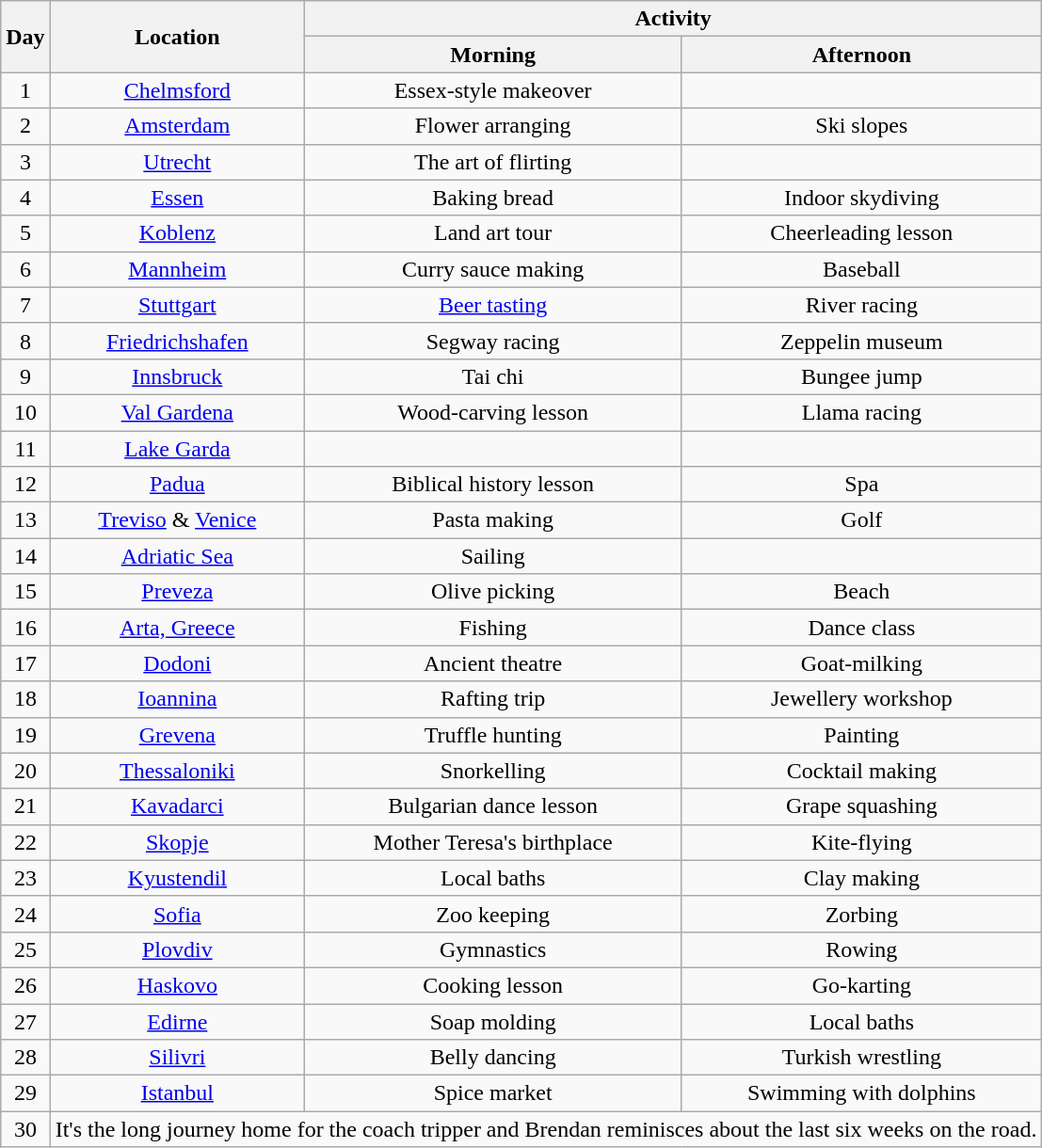<table class="wikitable" style="text-align:center;">
<tr>
<th rowspan=2>Day</th>
<th rowspan=2>Location</th>
<th colspan=2>Activity</th>
</tr>
<tr>
<th>Morning</th>
<th>Afternoon</th>
</tr>
<tr>
<td>1</td>
<td><a href='#'>Chelmsford</a></td>
<td>Essex-style makeover</td>
<td></td>
</tr>
<tr>
<td>2</td>
<td><a href='#'>Amsterdam</a></td>
<td>Flower arranging</td>
<td>Ski slopes</td>
</tr>
<tr>
<td>3</td>
<td><a href='#'>Utrecht</a></td>
<td>The art of flirting</td>
<td></td>
</tr>
<tr>
<td>4</td>
<td><a href='#'>Essen</a></td>
<td>Baking bread</td>
<td>Indoor skydiving</td>
</tr>
<tr>
<td>5</td>
<td><a href='#'>Koblenz</a></td>
<td>Land art tour</td>
<td>Cheerleading lesson</td>
</tr>
<tr>
<td>6</td>
<td><a href='#'>Mannheim</a></td>
<td>Curry sauce making</td>
<td>Baseball</td>
</tr>
<tr>
<td>7</td>
<td><a href='#'>Stuttgart</a></td>
<td><a href='#'>Beer tasting</a></td>
<td>River racing</td>
</tr>
<tr>
<td>8</td>
<td><a href='#'>Friedrichshafen</a></td>
<td>Segway racing</td>
<td>Zeppelin museum</td>
</tr>
<tr>
<td>9</td>
<td><a href='#'>Innsbruck</a></td>
<td>Tai chi</td>
<td>Bungee jump</td>
</tr>
<tr>
<td>10</td>
<td><a href='#'>Val Gardena</a></td>
<td>Wood-carving lesson</td>
<td>Llama racing</td>
</tr>
<tr>
<td>11</td>
<td><a href='#'>Lake Garda</a></td>
<td></td>
<td></td>
</tr>
<tr>
<td>12</td>
<td><a href='#'>Padua</a></td>
<td>Biblical history lesson</td>
<td>Spa</td>
</tr>
<tr>
<td>13</td>
<td><a href='#'>Treviso</a> & <a href='#'>Venice</a></td>
<td>Pasta making</td>
<td>Golf</td>
</tr>
<tr>
<td>14</td>
<td><a href='#'>Adriatic Sea</a></td>
<td>Sailing</td>
<td></td>
</tr>
<tr>
<td>15</td>
<td><a href='#'>Preveza</a></td>
<td>Olive picking</td>
<td>Beach</td>
</tr>
<tr>
<td>16</td>
<td><a href='#'>Arta, Greece</a></td>
<td>Fishing</td>
<td>Dance class</td>
</tr>
<tr>
<td>17</td>
<td><a href='#'>Dodoni</a></td>
<td>Ancient theatre</td>
<td>Goat-milking</td>
</tr>
<tr>
<td>18</td>
<td><a href='#'>Ioannina</a></td>
<td>Rafting trip</td>
<td>Jewellery workshop</td>
</tr>
<tr>
<td>19</td>
<td><a href='#'>Grevena</a></td>
<td>Truffle hunting</td>
<td>Painting</td>
</tr>
<tr>
<td>20</td>
<td><a href='#'>Thessaloniki</a></td>
<td>Snorkelling</td>
<td>Cocktail making</td>
</tr>
<tr>
<td>21</td>
<td><a href='#'>Kavadarci</a></td>
<td>Bulgarian dance lesson</td>
<td>Grape squashing</td>
</tr>
<tr>
<td>22</td>
<td><a href='#'>Skopje</a></td>
<td>Mother Teresa's birthplace</td>
<td>Kite-flying</td>
</tr>
<tr>
<td>23</td>
<td><a href='#'>Kyustendil</a></td>
<td>Local baths</td>
<td>Clay making</td>
</tr>
<tr>
<td>24</td>
<td><a href='#'>Sofia</a></td>
<td>Zoo keeping</td>
<td>Zorbing</td>
</tr>
<tr>
<td>25</td>
<td><a href='#'>Plovdiv</a></td>
<td>Gymnastics</td>
<td>Rowing</td>
</tr>
<tr>
<td>26</td>
<td><a href='#'>Haskovo</a></td>
<td>Cooking lesson</td>
<td>Go-karting</td>
</tr>
<tr>
<td>27</td>
<td><a href='#'>Edirne</a></td>
<td>Soap molding</td>
<td>Local baths</td>
</tr>
<tr>
<td>28</td>
<td><a href='#'>Silivri</a></td>
<td>Belly dancing</td>
<td>Turkish wrestling</td>
</tr>
<tr>
<td>29</td>
<td><a href='#'>Istanbul</a></td>
<td>Spice market</td>
<td>Swimming with dolphins</td>
</tr>
<tr>
<td>30</td>
<td colspan="3">It's the long journey home for the coach tripper and Brendan reminisces about the last six weeks on the road.</td>
</tr>
</table>
